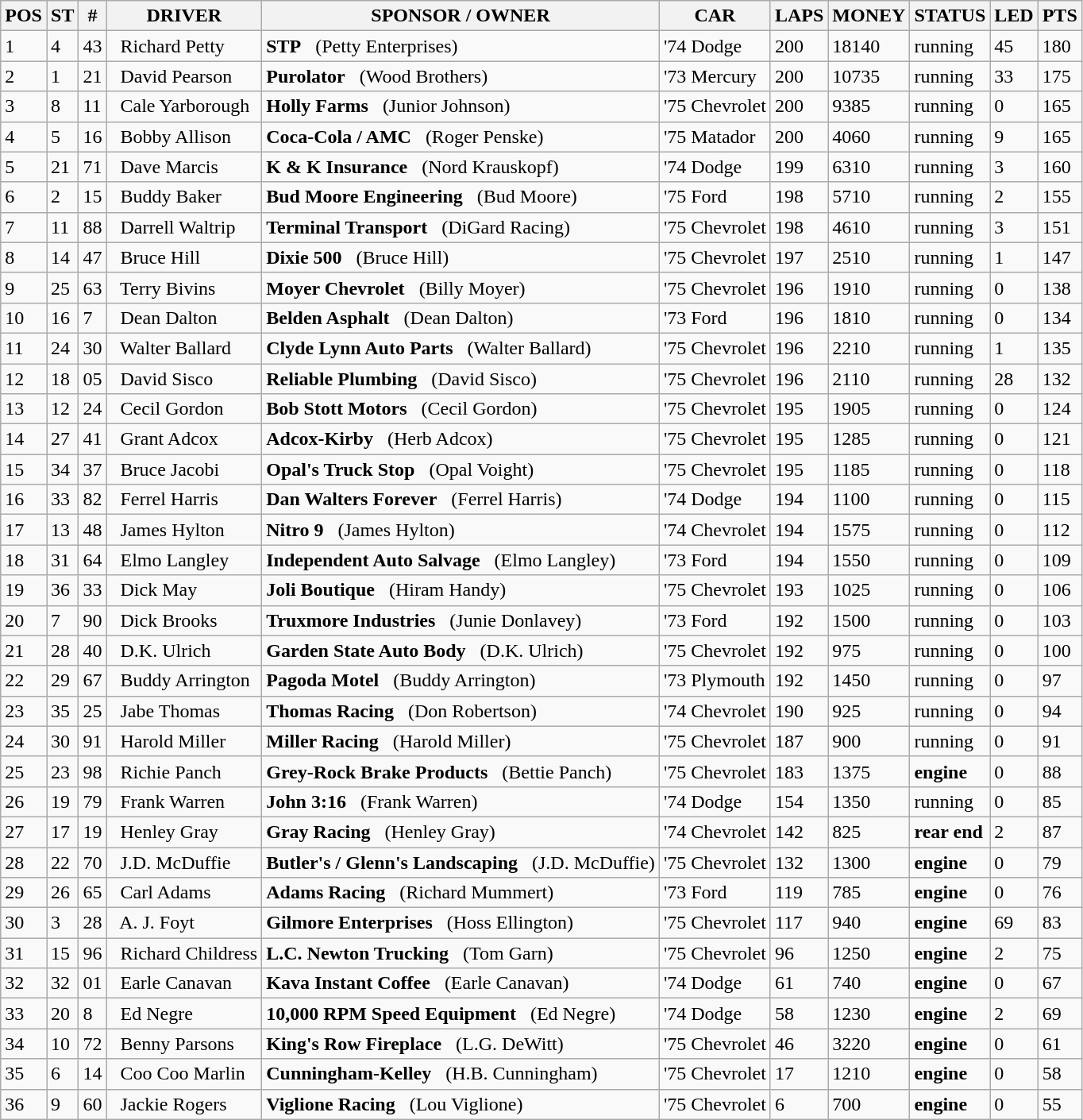<table class="wikitable">
<tr>
<th>POS</th>
<th>ST</th>
<th>#</th>
<th>DRIVER</th>
<th>SPONSOR / OWNER</th>
<th>CAR</th>
<th>LAPS</th>
<th>MONEY</th>
<th>STATUS</th>
<th>LED</th>
<th>PTS</th>
</tr>
<tr>
<td>1</td>
<td>4</td>
<td>43</td>
<td>  Richard Petty</td>
<td><strong>STP</strong>   (Petty Enterprises)</td>
<td>'74 Dodge</td>
<td>200</td>
<td>18140</td>
<td>running</td>
<td>45</td>
<td>180</td>
</tr>
<tr>
<td>2</td>
<td>1</td>
<td>21</td>
<td>  David Pearson</td>
<td><strong>Purolator</strong>   (Wood Brothers)</td>
<td>'73 Mercury</td>
<td>200</td>
<td>10735</td>
<td>running</td>
<td>33</td>
<td>175</td>
</tr>
<tr>
<td>3</td>
<td>8</td>
<td>11</td>
<td>  Cale Yarborough</td>
<td><strong>Holly Farms</strong>   (Junior Johnson)</td>
<td>'75 Chevrolet</td>
<td>200</td>
<td>9385</td>
<td>running</td>
<td>0</td>
<td>165</td>
</tr>
<tr>
<td>4</td>
<td>5</td>
<td>16</td>
<td>  Bobby Allison</td>
<td><strong>Coca-Cola / AMC</strong>   (Roger Penske)</td>
<td>'75 Matador</td>
<td>200</td>
<td>4060</td>
<td>running</td>
<td>9</td>
<td>165</td>
</tr>
<tr>
<td>5</td>
<td>21</td>
<td>71</td>
<td>  Dave Marcis</td>
<td><strong>K & K Insurance</strong>   (Nord Krauskopf)</td>
<td>'74 Dodge</td>
<td>199</td>
<td>6310</td>
<td>running</td>
<td>3</td>
<td>160</td>
</tr>
<tr>
<td>6</td>
<td>2</td>
<td>15</td>
<td>  Buddy Baker</td>
<td><strong>Bud Moore Engineering</strong>   (Bud Moore)</td>
<td>'75 Ford</td>
<td>198</td>
<td>5710</td>
<td>running</td>
<td>2</td>
<td>155</td>
</tr>
<tr>
<td>7</td>
<td>11</td>
<td>88</td>
<td>  Darrell Waltrip</td>
<td><strong>Terminal Transport</strong>   (DiGard Racing)</td>
<td>'75 Chevrolet</td>
<td>198</td>
<td>4610</td>
<td>running</td>
<td>3</td>
<td>151</td>
</tr>
<tr>
<td>8</td>
<td>14</td>
<td>47</td>
<td>  Bruce Hill</td>
<td><strong>Dixie 500</strong>   (Bruce Hill)</td>
<td>'75 Chevrolet</td>
<td>197</td>
<td>2510</td>
<td>running</td>
<td>1</td>
<td>147</td>
</tr>
<tr>
<td>9</td>
<td>25</td>
<td>63</td>
<td>  Terry Bivins</td>
<td><strong>Moyer Chevrolet</strong>   (Billy Moyer)</td>
<td>'75 Chevrolet</td>
<td>196</td>
<td>1910</td>
<td>running</td>
<td>0</td>
<td>138</td>
</tr>
<tr>
<td>10</td>
<td>16</td>
<td>7</td>
<td>  Dean Dalton</td>
<td><strong>Belden Asphalt</strong>   (Dean Dalton)</td>
<td>'73 Ford</td>
<td>196</td>
<td>1810</td>
<td>running</td>
<td>0</td>
<td>134</td>
</tr>
<tr>
<td>11</td>
<td>24</td>
<td>30</td>
<td>  Walter Ballard</td>
<td><strong>Clyde Lynn Auto Parts</strong>   (Walter Ballard)</td>
<td>'75 Chevrolet</td>
<td>196</td>
<td>2210</td>
<td>running</td>
<td>1</td>
<td>135</td>
</tr>
<tr>
<td>12</td>
<td>18</td>
<td>05</td>
<td>  David Sisco</td>
<td><strong>Reliable Plumbing</strong>   (David Sisco)</td>
<td>'75 Chevrolet</td>
<td>196</td>
<td>2110</td>
<td>running</td>
<td>28</td>
<td>132</td>
</tr>
<tr>
<td>13</td>
<td>12</td>
<td>24</td>
<td>  Cecil Gordon</td>
<td><strong>Bob Stott Motors</strong>   (Cecil Gordon)</td>
<td>'75 Chevrolet</td>
<td>195</td>
<td>1905</td>
<td>running</td>
<td>0</td>
<td>124</td>
</tr>
<tr>
<td>14</td>
<td>27</td>
<td>41</td>
<td>  Grant Adcox</td>
<td><strong>Adcox-Kirby</strong>   (Herb Adcox)</td>
<td>'75 Chevrolet</td>
<td>195</td>
<td>1285</td>
<td>running</td>
<td>0</td>
<td>121</td>
</tr>
<tr>
<td>15</td>
<td>34</td>
<td>37</td>
<td>  Bruce Jacobi</td>
<td><strong>Opal's Truck Stop</strong>   (Opal Voight)</td>
<td>'75 Chevrolet</td>
<td>195</td>
<td>1185</td>
<td>running</td>
<td>0</td>
<td>118</td>
</tr>
<tr>
<td>16</td>
<td>33</td>
<td>82</td>
<td>  Ferrel Harris</td>
<td><strong>Dan Walters Forever</strong>   (Ferrel Harris)</td>
<td>'74 Dodge</td>
<td>194</td>
<td>1100</td>
<td>running</td>
<td>0</td>
<td>115</td>
</tr>
<tr>
<td>17</td>
<td>13</td>
<td>48</td>
<td>  James Hylton</td>
<td><strong>Nitro 9</strong>   (James Hylton)</td>
<td>'74 Chevrolet</td>
<td>194</td>
<td>1575</td>
<td>running</td>
<td>0</td>
<td>112</td>
</tr>
<tr>
<td>18</td>
<td>31</td>
<td>64</td>
<td>  Elmo Langley</td>
<td><strong>Independent Auto Salvage</strong>   (Elmo Langley)</td>
<td>'73 Ford</td>
<td>194</td>
<td>1550</td>
<td>running</td>
<td>0</td>
<td>109</td>
</tr>
<tr>
<td>19</td>
<td>36</td>
<td>33</td>
<td>  Dick May</td>
<td><strong>Joli Boutique</strong>   (Hiram Handy)</td>
<td>'75 Chevrolet</td>
<td>193</td>
<td>1025</td>
<td>running</td>
<td>0</td>
<td>106</td>
</tr>
<tr>
<td>20</td>
<td>7</td>
<td>90</td>
<td>  Dick Brooks</td>
<td><strong>Truxmore Industries</strong>   (Junie Donlavey)</td>
<td>'73 Ford</td>
<td>192</td>
<td>1500</td>
<td>running</td>
<td>0</td>
<td>103</td>
</tr>
<tr>
<td>21</td>
<td>28</td>
<td>40</td>
<td>  D.K. Ulrich</td>
<td><strong>Garden State Auto Body</strong>   (D.K. Ulrich)</td>
<td>'75 Chevrolet</td>
<td>192</td>
<td>975</td>
<td>running</td>
<td>0</td>
<td>100</td>
</tr>
<tr>
<td>22</td>
<td>29</td>
<td>67</td>
<td>  Buddy Arrington</td>
<td><strong>Pagoda Motel</strong>   (Buddy Arrington)</td>
<td>'73 Plymouth</td>
<td>192</td>
<td>1450</td>
<td>running</td>
<td>0</td>
<td>97</td>
</tr>
<tr>
<td>23</td>
<td>35</td>
<td>25</td>
<td>  Jabe Thomas</td>
<td><strong>Thomas Racing</strong>   (Don Robertson)</td>
<td>'74 Chevrolet</td>
<td>190</td>
<td>925</td>
<td>running</td>
<td>0</td>
<td>94</td>
</tr>
<tr>
<td>24</td>
<td>30</td>
<td>91</td>
<td>  Harold Miller</td>
<td><strong>Miller Racing</strong>   (Harold Miller)</td>
<td>'75 Chevrolet</td>
<td>187</td>
<td>900</td>
<td>running</td>
<td>0</td>
<td>91</td>
</tr>
<tr>
<td>25</td>
<td>23</td>
<td>98</td>
<td>  Richie Panch</td>
<td><strong>Grey-Rock Brake Products</strong>   (Bettie Panch)</td>
<td>'75 Chevrolet</td>
<td>183</td>
<td>1375</td>
<td><strong>engine</strong></td>
<td>0</td>
<td>88</td>
</tr>
<tr>
<td>26</td>
<td>19</td>
<td>79</td>
<td>  Frank Warren</td>
<td><strong>John 3:16</strong>   (Frank Warren)</td>
<td>'74 Dodge</td>
<td>154</td>
<td>1350</td>
<td>running</td>
<td>0</td>
<td>85</td>
</tr>
<tr>
<td>27</td>
<td>17</td>
<td>19</td>
<td>  Henley Gray</td>
<td><strong>Gray Racing</strong>   (Henley Gray)</td>
<td>'74 Chevrolet</td>
<td>142</td>
<td>825</td>
<td><strong>rear end</strong></td>
<td>2</td>
<td>87</td>
</tr>
<tr>
<td>28</td>
<td>22</td>
<td>70</td>
<td>  J.D. McDuffie</td>
<td><strong>Butler's / Glenn's Landscaping</strong>   (J.D. McDuffie)</td>
<td>'75 Chevrolet</td>
<td>132</td>
<td>1300</td>
<td><strong>engine</strong></td>
<td>0</td>
<td>79</td>
</tr>
<tr>
<td>29</td>
<td>26</td>
<td>65</td>
<td>  Carl Adams</td>
<td><strong>Adams Racing</strong>   (Richard Mummert)</td>
<td>'73 Ford</td>
<td>119</td>
<td>785</td>
<td><strong>engine</strong></td>
<td>0</td>
<td>76</td>
</tr>
<tr>
<td>30</td>
<td>3</td>
<td>28</td>
<td>  A. J. Foyt</td>
<td><strong>Gilmore Enterprises</strong>   (Hoss Ellington)</td>
<td>'75 Chevrolet</td>
<td>117</td>
<td>940</td>
<td><strong>engine</strong></td>
<td>69</td>
<td>83</td>
</tr>
<tr>
<td>31</td>
<td>15</td>
<td>96</td>
<td>  Richard Childress</td>
<td><strong>L.C. Newton Trucking</strong>   (Tom Garn)</td>
<td>'75 Chevrolet</td>
<td>96</td>
<td>1250</td>
<td><strong>engine</strong></td>
<td>2</td>
<td>75</td>
</tr>
<tr>
<td>32</td>
<td>32</td>
<td>01</td>
<td>  Earle Canavan</td>
<td><strong>Kava Instant Coffee</strong>   (Earle Canavan)</td>
<td>'74 Dodge</td>
<td>61</td>
<td>740</td>
<td><strong>engine</strong></td>
<td>0</td>
<td>67</td>
</tr>
<tr>
<td>33</td>
<td>20</td>
<td>8</td>
<td>  Ed Negre</td>
<td><strong>10,000 RPM Speed Equipment</strong>   (Ed Negre)</td>
<td>'74 Dodge</td>
<td>58</td>
<td>1230</td>
<td><strong>engine</strong></td>
<td>2</td>
<td>69</td>
</tr>
<tr>
<td>34</td>
<td>10</td>
<td>72</td>
<td>  Benny Parsons</td>
<td><strong>King's Row Fireplace</strong>   (L.G. DeWitt)</td>
<td>'75 Chevrolet</td>
<td>46</td>
<td>3220</td>
<td><strong>engine</strong></td>
<td>0</td>
<td>61</td>
</tr>
<tr>
<td>35</td>
<td>6</td>
<td>14</td>
<td>  Coo Coo Marlin</td>
<td><strong>Cunningham-Kelley</strong>   (H.B. Cunningham)</td>
<td>'75 Chevrolet</td>
<td>17</td>
<td>1210</td>
<td><strong>engine</strong></td>
<td>0</td>
<td>58</td>
</tr>
<tr>
<td>36</td>
<td>9</td>
<td>60</td>
<td>  Jackie Rogers</td>
<td><strong>Viglione Racing</strong>   (Lou Viglione)</td>
<td>'75 Chevrolet</td>
<td>6</td>
<td>700</td>
<td><strong>engine</strong></td>
<td>0</td>
<td>55</td>
</tr>
</table>
